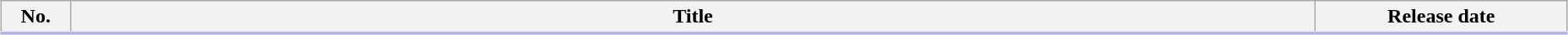<table class="wikitable" style="width:98%; margin:auto; background:#FFF;">
<tr style="border-bottom: 3px solid #CCF;">
<th style="width:3em;">No.</th>
<th>Title</th>
<th style="width:12em;">Release date</th>
</tr>
<tr>
</tr>
</table>
